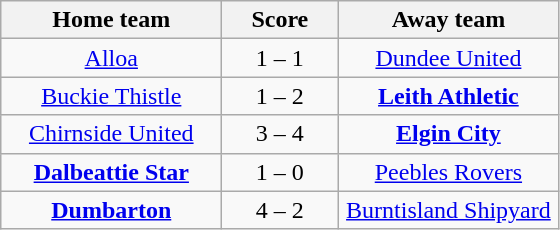<table class="wikitable" style="text-align: center">
<tr>
<th width=140>Home team</th>
<th width=70>Score</th>
<th width=140>Away team</th>
</tr>
<tr>
<td><a href='#'>Alloa</a></td>
<td>1 – 1</td>
<td><a href='#'>Dundee United</a></td>
</tr>
<tr>
<td><a href='#'>Buckie Thistle</a></td>
<td>1 – 2</td>
<td><strong><a href='#'>Leith Athletic</a></strong></td>
</tr>
<tr>
<td><a href='#'>Chirnside United</a></td>
<td>3 – 4</td>
<td><strong><a href='#'>Elgin City</a></strong></td>
</tr>
<tr>
<td><strong><a href='#'>Dalbeattie Star</a></strong></td>
<td>1 – 0</td>
<td><a href='#'>Peebles Rovers</a></td>
</tr>
<tr>
<td><strong><a href='#'>Dumbarton</a></strong></td>
<td>4 – 2</td>
<td><a href='#'>Burntisland Shipyard</a></td>
</tr>
</table>
